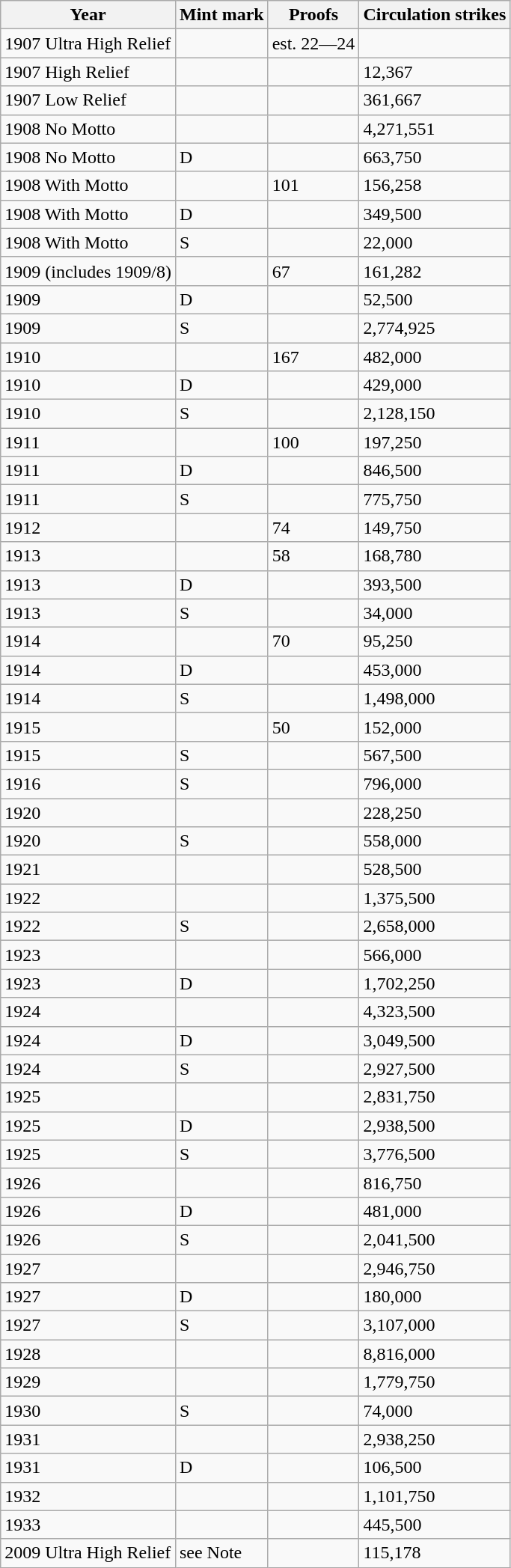<table class="wikitable">
<tr>
<th>Year</th>
<th>Mint mark</th>
<th>Proofs</th>
<th>Circulation strikes</th>
</tr>
<tr>
<td>1907 Ultra High Relief</td>
<td></td>
<td>est. 22—24</td>
<td></td>
</tr>
<tr>
<td>1907 High Relief</td>
<td></td>
<td></td>
<td>12,367</td>
</tr>
<tr>
<td>1907 Low Relief</td>
<td></td>
<td></td>
<td>361,667</td>
</tr>
<tr>
<td>1908 No Motto</td>
<td></td>
<td></td>
<td>4,271,551</td>
</tr>
<tr>
<td>1908 No Motto</td>
<td>D</td>
<td></td>
<td>663,750</td>
</tr>
<tr>
<td>1908 With Motto</td>
<td></td>
<td>101</td>
<td>156,258</td>
</tr>
<tr>
<td>1908 With Motto</td>
<td>D</td>
<td></td>
<td>349,500</td>
</tr>
<tr>
<td>1908 With Motto</td>
<td>S</td>
<td></td>
<td>22,000</td>
</tr>
<tr>
<td>1909 (includes 1909/8)</td>
<td></td>
<td>67</td>
<td>161,282</td>
</tr>
<tr>
<td>1909</td>
<td>D</td>
<td></td>
<td>52,500</td>
</tr>
<tr>
<td>1909</td>
<td>S</td>
<td></td>
<td>2,774,925</td>
</tr>
<tr>
<td>1910</td>
<td></td>
<td>167</td>
<td>482,000</td>
</tr>
<tr>
<td>1910</td>
<td>D</td>
<td></td>
<td>429,000</td>
</tr>
<tr>
<td>1910</td>
<td>S</td>
<td></td>
<td>2,128,150</td>
</tr>
<tr>
<td>1911</td>
<td></td>
<td>100</td>
<td>197,250</td>
</tr>
<tr>
<td>1911</td>
<td>D</td>
<td></td>
<td>846,500</td>
</tr>
<tr>
<td>1911</td>
<td>S</td>
<td></td>
<td>775,750</td>
</tr>
<tr>
<td>1912</td>
<td></td>
<td>74</td>
<td>149,750</td>
</tr>
<tr>
<td>1913</td>
<td></td>
<td>58</td>
<td>168,780</td>
</tr>
<tr>
<td>1913</td>
<td>D</td>
<td></td>
<td>393,500</td>
</tr>
<tr>
<td>1913</td>
<td>S</td>
<td></td>
<td>34,000</td>
</tr>
<tr>
<td>1914</td>
<td></td>
<td>70</td>
<td>95,250</td>
</tr>
<tr>
<td>1914</td>
<td>D</td>
<td></td>
<td>453,000</td>
</tr>
<tr>
<td>1914</td>
<td>S</td>
<td></td>
<td>1,498,000</td>
</tr>
<tr>
<td>1915</td>
<td></td>
<td>50</td>
<td>152,000</td>
</tr>
<tr>
<td>1915</td>
<td>S</td>
<td></td>
<td>567,500</td>
</tr>
<tr>
<td>1916</td>
<td>S</td>
<td></td>
<td>796,000</td>
</tr>
<tr>
<td>1920</td>
<td></td>
<td></td>
<td>228,250</td>
</tr>
<tr>
<td>1920</td>
<td>S</td>
<td></td>
<td>558,000</td>
</tr>
<tr>
<td>1921</td>
<td></td>
<td></td>
<td>528,500</td>
</tr>
<tr>
<td>1922</td>
<td></td>
<td></td>
<td>1,375,500</td>
</tr>
<tr>
<td>1922</td>
<td>S</td>
<td></td>
<td>2,658,000</td>
</tr>
<tr>
<td>1923</td>
<td></td>
<td></td>
<td>566,000</td>
</tr>
<tr>
<td>1923</td>
<td>D</td>
<td></td>
<td>1,702,250</td>
</tr>
<tr>
<td>1924</td>
<td></td>
<td></td>
<td>4,323,500</td>
</tr>
<tr>
<td>1924</td>
<td>D</td>
<td></td>
<td>3,049,500</td>
</tr>
<tr>
<td>1924</td>
<td>S</td>
<td></td>
<td>2,927,500</td>
</tr>
<tr>
<td>1925</td>
<td></td>
<td></td>
<td>2,831,750</td>
</tr>
<tr>
<td>1925</td>
<td>D</td>
<td></td>
<td>2,938,500</td>
</tr>
<tr>
<td>1925</td>
<td>S</td>
<td></td>
<td>3,776,500</td>
</tr>
<tr>
<td>1926</td>
<td></td>
<td></td>
<td>816,750</td>
</tr>
<tr>
<td>1926</td>
<td>D</td>
<td></td>
<td>481,000</td>
</tr>
<tr>
<td>1926</td>
<td>S</td>
<td></td>
<td>2,041,500</td>
</tr>
<tr>
<td>1927</td>
<td></td>
<td></td>
<td>2,946,750</td>
</tr>
<tr>
<td>1927</td>
<td>D</td>
<td></td>
<td>180,000</td>
</tr>
<tr>
<td>1927</td>
<td>S</td>
<td></td>
<td>3,107,000</td>
</tr>
<tr>
<td>1928</td>
<td></td>
<td></td>
<td>8,816,000</td>
</tr>
<tr>
<td>1929</td>
<td></td>
<td></td>
<td>1,779,750</td>
</tr>
<tr>
<td>1930</td>
<td>S</td>
<td></td>
<td>74,000</td>
</tr>
<tr>
<td>1931</td>
<td></td>
<td></td>
<td>2,938,250</td>
</tr>
<tr>
<td>1931</td>
<td>D</td>
<td></td>
<td>106,500</td>
</tr>
<tr>
<td>1932</td>
<td></td>
<td></td>
<td>1,101,750</td>
</tr>
<tr>
<td>1933</td>
<td></td>
<td></td>
<td>445,500</td>
</tr>
<tr>
<td>2009 Ultra High Relief</td>
<td>see Note</td>
<td></td>
<td>115,178</td>
</tr>
</table>
